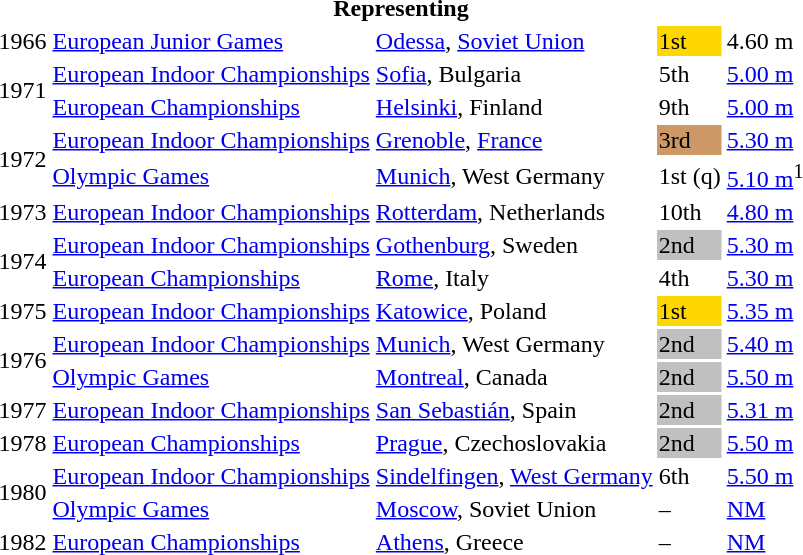<table>
<tr>
<th colspan="6">Representing </th>
</tr>
<tr>
<td>1966</td>
<td><a href='#'>European Junior Games</a></td>
<td><a href='#'>Odessa</a>, <a href='#'>Soviet Union</a></td>
<td bgcolor="gold">1st</td>
<td>4.60 m</td>
</tr>
<tr>
<td rowspan=2>1971</td>
<td><a href='#'>European Indoor Championships</a></td>
<td><a href='#'>Sofia</a>, Bulgaria</td>
<td>5th</td>
<td><a href='#'>5.00 m</a></td>
</tr>
<tr>
<td><a href='#'>European Championships</a></td>
<td><a href='#'>Helsinki</a>, Finland</td>
<td>9th</td>
<td><a href='#'>5.00 m</a></td>
</tr>
<tr>
<td rowspan=2>1972</td>
<td><a href='#'>European Indoor Championships</a></td>
<td><a href='#'>Grenoble</a>, <a href='#'>France</a></td>
<td bgcolor=cc9966>3rd</td>
<td><a href='#'>5.30 m</a></td>
</tr>
<tr>
<td><a href='#'>Olympic Games</a></td>
<td><a href='#'>Munich</a>, West Germany</td>
<td>1st (q)</td>
<td><a href='#'>5.10 m</a><sup>1</sup></td>
</tr>
<tr>
<td>1973</td>
<td><a href='#'>European Indoor Championships</a></td>
<td><a href='#'>Rotterdam</a>, Netherlands</td>
<td>10th</td>
<td><a href='#'>4.80 m</a></td>
</tr>
<tr>
<td rowspan=2>1974</td>
<td><a href='#'>European Indoor Championships</a></td>
<td><a href='#'>Gothenburg</a>, Sweden</td>
<td bgcolor=silver>2nd</td>
<td><a href='#'>5.30 m</a></td>
</tr>
<tr>
<td><a href='#'>European Championships</a></td>
<td><a href='#'>Rome</a>, Italy</td>
<td>4th</td>
<td><a href='#'>5.30 m</a></td>
</tr>
<tr>
<td>1975</td>
<td><a href='#'>European Indoor Championships</a></td>
<td><a href='#'>Katowice</a>, Poland</td>
<td bgcolor=gold>1st</td>
<td><a href='#'>5.35 m</a></td>
</tr>
<tr>
<td rowspan=2>1976</td>
<td><a href='#'>European Indoor Championships</a></td>
<td><a href='#'>Munich</a>, West Germany</td>
<td bgcolor=silver>2nd</td>
<td><a href='#'>5.40 m</a></td>
</tr>
<tr>
<td><a href='#'>Olympic Games</a></td>
<td><a href='#'>Montreal</a>, Canada</td>
<td bgcolor=silver>2nd</td>
<td><a href='#'>5.50 m</a></td>
</tr>
<tr>
<td>1977</td>
<td><a href='#'>European Indoor Championships</a></td>
<td><a href='#'>San Sebastián</a>, Spain</td>
<td bgcolor=silver>2nd</td>
<td><a href='#'>5.31 m</a></td>
</tr>
<tr>
<td>1978</td>
<td><a href='#'>European Championships</a></td>
<td><a href='#'>Prague</a>, Czechoslovakia</td>
<td bgcolor=silver>2nd</td>
<td><a href='#'>5.50 m</a></td>
</tr>
<tr>
<td rowspan=2>1980</td>
<td><a href='#'>European Indoor Championships</a></td>
<td><a href='#'>Sindelfingen</a>, <a href='#'>West Germany</a></td>
<td>6th</td>
<td><a href='#'>5.50 m</a></td>
</tr>
<tr>
<td><a href='#'>Olympic Games</a></td>
<td><a href='#'>Moscow</a>, Soviet Union</td>
<td>–</td>
<td><a href='#'>NM</a></td>
</tr>
<tr>
<td>1982</td>
<td><a href='#'>European Championships</a></td>
<td><a href='#'>Athens</a>, Greece</td>
<td>–</td>
<td><a href='#'>NM</a></td>
</tr>
</table>
